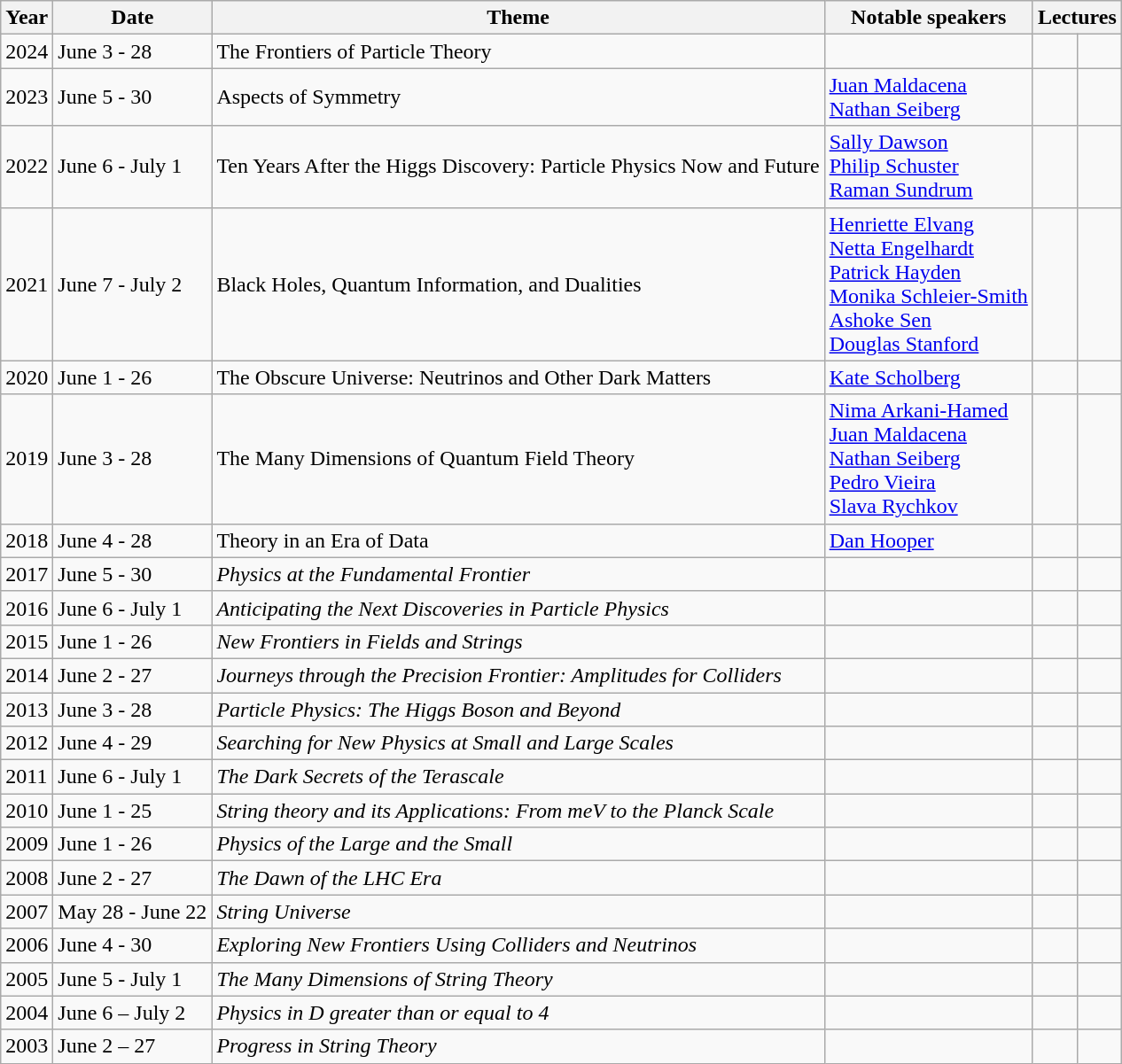<table class="wikitable">
<tr>
<th>Year</th>
<th>Date</th>
<th>Theme</th>
<th>Notable speakers</th>
<th colspan=2>Lectures</th>
</tr>
<tr>
<td>2024</td>
<td>June 3 - 28</td>
<td>The Frontiers of Particle Theory</td>
<td></td>
<td></td>
<td></td>
</tr>
<tr>
<td>2023</td>
<td>June 5 - 30</td>
<td>Aspects of Symmetry</td>
<td><a href='#'>Juan Maldacena</a><br><a href='#'>Nathan Seiberg</a></td>
<td></td>
<td></td>
</tr>
<tr>
<td>2022</td>
<td>June 6 - July 1</td>
<td>Ten Years After the Higgs Discovery: Particle Physics Now and Future</td>
<td><a href='#'>Sally Dawson</a><br><a href='#'>Philip Schuster</a><br><a href='#'>Raman Sundrum</a></td>
<td></td>
<td></td>
</tr>
<tr>
<td>2021</td>
<td>June 7 - July 2</td>
<td>Black Holes, Quantum Information, and Dualities</td>
<td><a href='#'>Henriette Elvang</a><br><a href='#'>Netta Engelhardt</a><br><a href='#'>Patrick Hayden</a><br><a href='#'>Monika Schleier-Smith</a><br><a href='#'>Ashoke Sen</a><br><a href='#'>Douglas Stanford</a>   </td>
<td></td>
<td></td>
</tr>
<tr>
<td>2020</td>
<td>June 1 - 26</td>
<td>The Obscure Universe: Neutrinos and Other Dark Matters</td>
<td><a href='#'>Kate Scholberg</a></td>
<td></td>
<td></td>
</tr>
<tr>
<td>2019</td>
<td>June 3 - 28</td>
<td>The Many Dimensions of Quantum Field Theory</td>
<td><a href='#'>Nima Arkani-Hamed</a><br><a href='#'>Juan Maldacena</a><br><a href='#'>Nathan Seiberg</a><br><a href='#'>Pedro Vieira</a><br><a href='#'>Slava Rychkov</a></td>
<td></td>
<td></td>
</tr>
<tr>
<td>2018</td>
<td>June 4 - 28</td>
<td>Theory in an Era of Data</td>
<td><a href='#'>Dan Hooper</a></td>
<td></td>
<td></td>
</tr>
<tr>
<td>2017</td>
<td>June 5 - 30</td>
<td><em>Physics at the Fundamental Frontier</em></td>
<td></td>
<td></td>
<td></td>
</tr>
<tr>
<td>2016</td>
<td>June 6 - July 1</td>
<td><em>Anticipating the Next Discoveries in Particle Physics</em></td>
<td></td>
<td></td>
<td></td>
</tr>
<tr>
<td>2015</td>
<td>June 1 - 26</td>
<td><em>New Frontiers in Fields and Strings</em></td>
<td></td>
<td></td>
<td></td>
</tr>
<tr>
<td>2014</td>
<td>June 2 - 27</td>
<td><em>Journeys through the Precision Frontier: Amplitudes for Colliders</em></td>
<td></td>
<td></td>
<td></td>
</tr>
<tr>
<td>2013</td>
<td>June 3 - 28</td>
<td><em>Particle Physics: The Higgs Boson and Beyond</em></td>
<td></td>
<td></td>
<td></td>
</tr>
<tr>
<td>2012</td>
<td>June 4 - 29</td>
<td><em>Searching for New Physics at Small and Large Scales</em></td>
<td></td>
<td></td>
<td></td>
</tr>
<tr>
<td>2011</td>
<td>June 6 - July 1</td>
<td><em>The Dark Secrets of the Terascale</em></td>
<td></td>
<td></td>
<td></td>
</tr>
<tr>
<td>2010</td>
<td>June 1 - 25</td>
<td><em>String theory and its Applications: From meV to the Planck Scale</em></td>
<td></td>
<td></td>
<td></td>
</tr>
<tr>
<td>2009</td>
<td>June 1 - 26</td>
<td><em>Physics of the Large and the Small</em></td>
<td></td>
<td></td>
<td></td>
</tr>
<tr>
<td>2008</td>
<td>June 2 - 27</td>
<td><em>The Dawn of the LHC Era</em></td>
<td></td>
<td></td>
<td></td>
</tr>
<tr>
<td>2007</td>
<td>May 28 - June 22</td>
<td><em>String Universe</em></td>
<td></td>
<td></td>
<td></td>
</tr>
<tr>
<td>2006</td>
<td>June 4 - 30</td>
<td><em>Exploring New Frontiers Using Colliders and Neutrinos</em></td>
<td></td>
<td></td>
<td></td>
</tr>
<tr>
<td>2005</td>
<td>June 5 - July 1</td>
<td><em>The Many Dimensions of String Theory</em></td>
<td></td>
<td></td>
<td></td>
</tr>
<tr>
<td>2004</td>
<td>June 6 – July 2</td>
<td><em>Physics in D greater than or equal to 4</em></td>
<td></td>
<td></td>
<td></td>
</tr>
<tr>
<td>2003</td>
<td>June 2 – 27</td>
<td><em>Progress in String Theory</em></td>
<td></td>
<td></td>
<td></td>
</tr>
</table>
